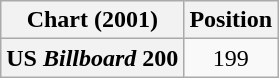<table class="wikitable plainrowheaders" style="text-align:center">
<tr>
<th scope="col">Chart (2001)</th>
<th scope="col">Position</th>
</tr>
<tr>
<th scope="row">US <em>Billboard</em> 200</th>
<td>199</td>
</tr>
</table>
